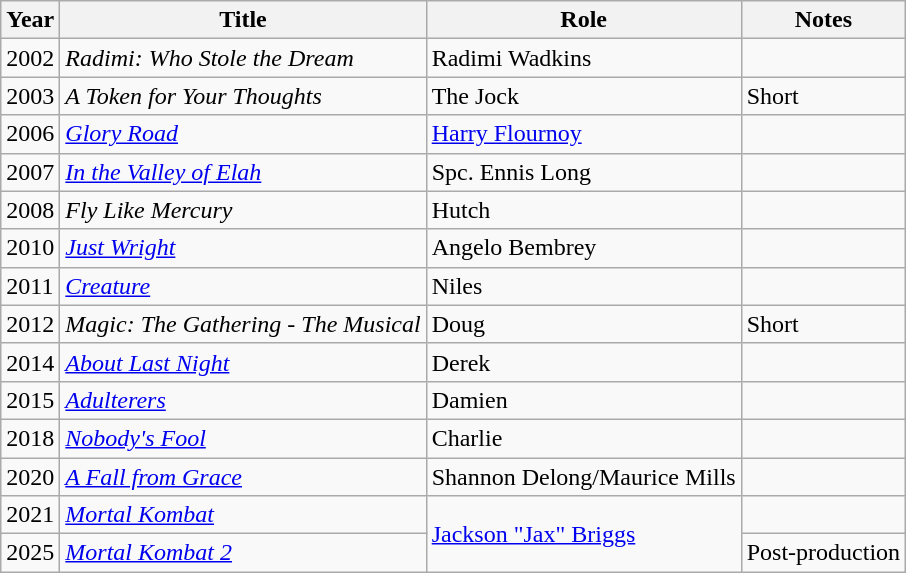<table class="wikitable sortable">
<tr>
<th>Year</th>
<th>Title</th>
<th>Role</th>
<th class="unsortable">Notes</th>
</tr>
<tr>
<td>2002</td>
<td><em>Radimi: Who Stole the Dream</em></td>
<td>Radimi Wadkins</td>
<td></td>
</tr>
<tr>
<td>2003</td>
<td><em>A Token for Your Thoughts</em></td>
<td>The Jock</td>
<td>Short</td>
</tr>
<tr>
<td>2006</td>
<td><em><a href='#'>Glory Road</a></em></td>
<td><a href='#'>Harry Flournoy</a></td>
<td></td>
</tr>
<tr>
<td>2007</td>
<td><em><a href='#'>In the Valley of Elah</a></em></td>
<td>Spc. Ennis Long</td>
<td></td>
</tr>
<tr>
<td>2008</td>
<td><em>Fly Like Mercury</em></td>
<td>Hutch</td>
<td></td>
</tr>
<tr>
<td>2010</td>
<td><em><a href='#'>Just Wright</a></em></td>
<td>Angelo Bembrey</td>
<td></td>
</tr>
<tr>
<td>2011</td>
<td><em><a href='#'>Creature</a></em></td>
<td>Niles</td>
<td></td>
</tr>
<tr>
<td>2012</td>
<td><em>Magic: The Gathering - The Musical</em></td>
<td>Doug</td>
<td>Short</td>
</tr>
<tr>
<td>2014</td>
<td><em><a href='#'>About Last Night</a></em></td>
<td>Derek</td>
<td></td>
</tr>
<tr>
<td>2015</td>
<td><em><a href='#'>Adulterers</a></em></td>
<td>Damien</td>
<td></td>
</tr>
<tr>
<td>2018</td>
<td><em><a href='#'>Nobody's Fool</a></em></td>
<td>Charlie</td>
<td></td>
</tr>
<tr>
<td>2020</td>
<td><em><a href='#'>A Fall from Grace</a></em></td>
<td>Shannon Delong/Maurice Mills</td>
<td></td>
</tr>
<tr>
<td>2021</td>
<td><em><a href='#'>Mortal Kombat</a></em></td>
<td rowspan=2><a href='#'>Jackson "Jax" Briggs</a></td>
<td></td>
</tr>
<tr>
<td>2025</td>
<td><em><a href='#'>Mortal Kombat 2</a></em></td>
<td>Post-production</td>
</tr>
</table>
